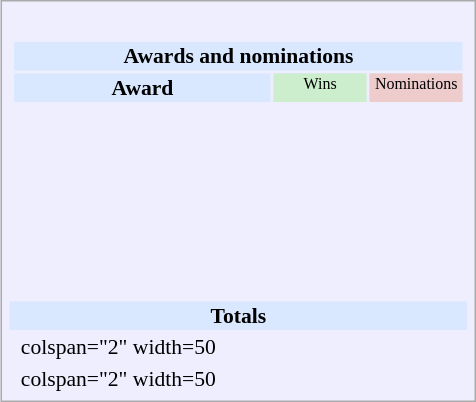<table class="infobox" style="width:22em; text-align:left; font-size:90%; vertical-align:middle; background:#eef;">
<tr style="background:white;">
</tr>
<tr>
<td colspan="3"><br><table class="collapsible collapsed" style="width:100%;">
<tr>
<th colspan="3" style="background:#d9e8ff; text-align:center;">Awards and nominations</th>
</tr>
<tr style="background:#d9e8ff; text-align:center;">
<th style="vertical-align: middle;">Award</th>
<td style="background:#cec; font-size:8pt; width:60px;">Wins</td>
<td style="background:#ecc; font-size:8pt; width:60px;">Nominations</td>
</tr>
<tr>
<td style="text-align:center;"><br></td>
<td></td>
<td></td>
</tr>
<tr>
<td style="text-align:center;"><br></td>
<td></td>
<td></td>
</tr>
<tr>
<td style="text-align:center;"><br></td>
<td></td>
<td></td>
</tr>
<tr>
<td style="text-align:center;"><br></td>
<td></td>
<td></td>
</tr>
<tr>
<td style="text-align:center;"><br></td>
<td></td>
<td></td>
</tr>
<tr>
<td style="text-align:center;"><br></td>
<td></td>
<td></td>
</tr>
<tr>
</tr>
</table>
</td>
</tr>
<tr style="background:#d9e8ff;">
<td colspan="3" style="text-align:center;"><strong>Totals</strong></td>
</tr>
<tr>
<td></td>
<td>colspan="2" width=50 </td>
</tr>
<tr>
<td></td>
<td>colspan="2" width=50 </td>
</tr>
</table>
